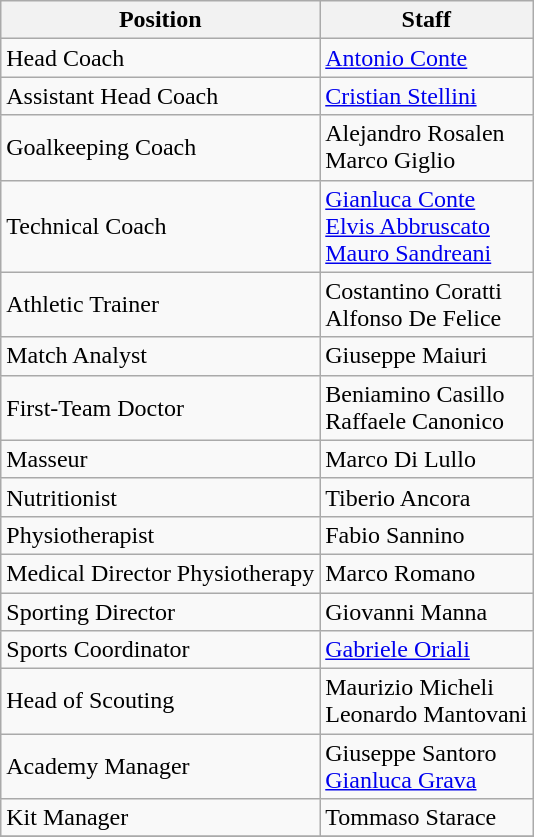<table class="wikitable">
<tr>
<th>Position</th>
<th>Staff</th>
</tr>
<tr>
<td>Head Coach</td>
<td> <a href='#'>Antonio Conte</a></td>
</tr>
<tr>
<td>Assistant Head Coach</td>
<td> <a href='#'>Cristian Stellini</a></td>
</tr>
<tr>
<td>Goalkeeping Coach</td>
<td> Alejandro Rosalen <br>  Marco Giglio</td>
</tr>
<tr>
<td>Technical Coach</td>
<td> <a href='#'>Gianluca Conte</a> <br>  <a href='#'>Elvis Abbruscato</a> <br>  <a href='#'>Mauro Sandreani</a></td>
</tr>
<tr>
<td>Athletic Trainer</td>
<td> Costantino Coratti <br>  Alfonso De Felice</td>
</tr>
<tr>
<td>Match Analyst</td>
<td> Giuseppe Maiuri</td>
</tr>
<tr>
<td>First-Team Doctor</td>
<td> Beniamino Casillo <br>  Raffaele Canonico</td>
</tr>
<tr>
<td>Masseur</td>
<td> Marco Di Lullo</td>
</tr>
<tr>
<td>Nutritionist</td>
<td> Tiberio Ancora</td>
</tr>
<tr>
<td>Physiotherapist</td>
<td> Fabio Sannino</td>
</tr>
<tr>
<td>Medical Director Physiotherapy</td>
<td> Marco Romano</td>
</tr>
<tr>
<td>Sporting Director</td>
<td> Giovanni Manna</td>
</tr>
<tr>
<td>Sports Coordinator</td>
<td> <a href='#'>Gabriele Oriali</a></td>
</tr>
<tr>
<td>Head of Scouting</td>
<td> Maurizio Micheli <br>  Leonardo Mantovani</td>
</tr>
<tr>
<td>Academy Manager</td>
<td> Giuseppe Santoro <br>  <a href='#'>Gianluca Grava</a></td>
</tr>
<tr>
<td>Kit Manager</td>
<td> Tommaso Starace</td>
</tr>
<tr>
</tr>
</table>
